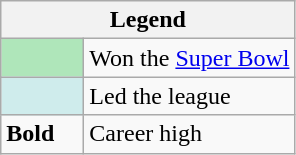<table class="wikitable">
<tr>
<th colspan="2">Legend</th>
</tr>
<tr>
<td style="background:#afe6ba; width:3em;"></td>
<td>Won the <a href='#'>Super Bowl</a></td>
</tr>
<tr>
<td style="background:#cfecec; width:3em;"></td>
<td>Led the league</td>
</tr>
<tr>
<td><strong>Bold</strong></td>
<td>Career high</td>
</tr>
</table>
